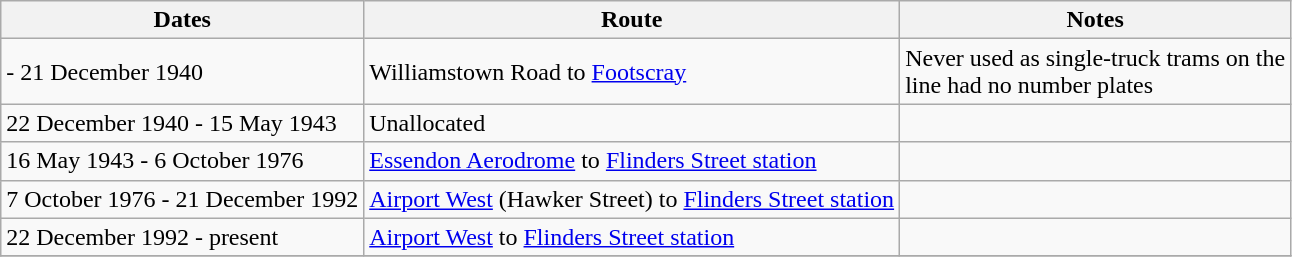<table class="wikitable sortable">
<tr>
<th>Dates</th>
<th>Route</th>
<th>Notes</th>
</tr>
<tr>
<td>- 21 December 1940</td>
<td>Williamstown Road to <a href='#'>Footscray</a></td>
<td>Never used as single-truck trams on the <br>line had no number plates</td>
</tr>
<tr>
<td>22 December 1940 - 15 May 1943</td>
<td>Unallocated</td>
<td></td>
</tr>
<tr>
<td>16 May 1943 - 6 October 1976</td>
<td><a href='#'>Essendon Aerodrome</a> to <a href='#'>Flinders Street station</a></td>
<td></td>
</tr>
<tr>
<td>7 October 1976 - 21 December 1992</td>
<td><a href='#'>Airport West</a> (Hawker Street) to <a href='#'>Flinders Street station</a></td>
<td></td>
</tr>
<tr>
<td>22 December 1992 - present</td>
<td><a href='#'>Airport West</a> to <a href='#'>Flinders Street station</a></td>
<td></td>
</tr>
<tr>
</tr>
</table>
